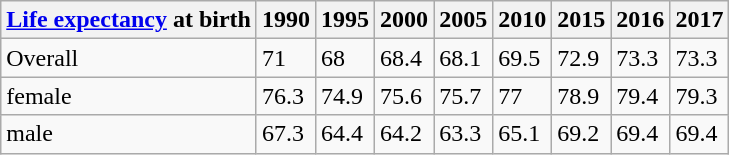<table class="wikitable">
<tr>
<th><a href='#'>Life expectancy</a> at birth</th>
<th>1990</th>
<th>1995</th>
<th>2000</th>
<th>2005</th>
<th>2010</th>
<th>2015</th>
<th>2016</th>
<th>2017</th>
</tr>
<tr>
<td>Overall</td>
<td>71</td>
<td>68</td>
<td>68.4</td>
<td>68.1</td>
<td>69.5</td>
<td>72.9</td>
<td>73.3</td>
<td>73.3</td>
</tr>
<tr>
<td>female</td>
<td>76.3</td>
<td>74.9</td>
<td>75.6</td>
<td>75.7</td>
<td>77</td>
<td>78.9</td>
<td>79.4</td>
<td>79.3</td>
</tr>
<tr>
<td>male</td>
<td>67.3</td>
<td>64.4</td>
<td>64.2</td>
<td>63.3</td>
<td>65.1</td>
<td>69.2</td>
<td>69.4</td>
<td>69.4</td>
</tr>
</table>
